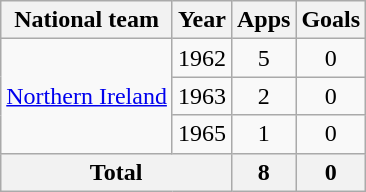<table class=wikitable style="text-align: center">
<tr>
<th>National team</th>
<th>Year</th>
<th>Apps</th>
<th>Goals</th>
</tr>
<tr>
<td rowspan=3><a href='#'>Northern Ireland</a></td>
<td>1962</td>
<td>5</td>
<td>0</td>
</tr>
<tr>
<td>1963</td>
<td>2</td>
<td>0</td>
</tr>
<tr>
<td>1965</td>
<td>1</td>
<td>0</td>
</tr>
<tr>
<th colspan=2>Total</th>
<th>8</th>
<th>0</th>
</tr>
</table>
